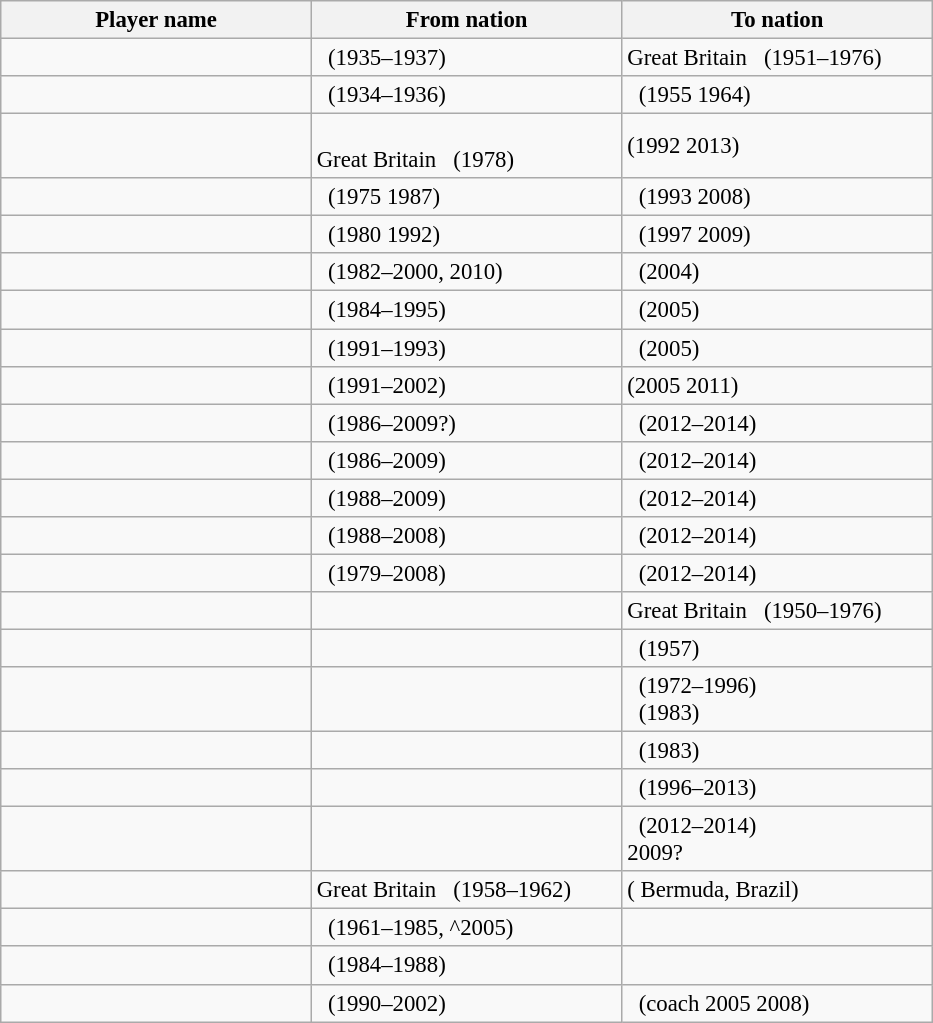<table class="wikitable sortable" style="border-collapse: collapse; font-size: 95%;">
<tr>
<th width=200>Player name</th>
<th width=200>From nation</th>
<th width=200>To nation<br></th>
</tr>
<tr>
<td></td>
<td>   (1935–1937)</td>
<td> Great Britain   (1951–1976)</td>
</tr>
<tr>
<td></td>
<td>   (1934–1936)</td>
<td>   (1955 1964)<br></td>
</tr>
<tr>
<td></td>
<td>  <br> Great Britain   (1978) </td>
<td> (1992 2013)</td>
</tr>
<tr>
<td></td>
<td>   (1975 1987)</td>
<td>   (1993 2008)</td>
</tr>
<tr>
<td></td>
<td>   (1980 1992)</td>
<td>   (1997 2009)</td>
</tr>
<tr>
<td></td>
<td>   (1982–2000, 2010)</td>
<td>   (2004)</td>
</tr>
<tr>
<td></td>
<td>   (1984–1995)</td>
<td>   (2005)</td>
</tr>
<tr>
<td></td>
<td>   (1991–1993)</td>
<td>   (2005)</td>
</tr>
<tr>
<td></td>
<td>   (1991–2002)</td>
<td> (2005 2011)</td>
</tr>
<tr>
<td></td>
<td>   (1986–2009?)</td>
<td>   (2012–2014)</td>
</tr>
<tr>
<td></td>
<td>   (1986–2009)</td>
<td>   (2012–2014)</td>
</tr>
<tr>
<td></td>
<td>   (1988–2009)</td>
<td>   (2012–2014)</td>
</tr>
<tr>
<td></td>
<td>   (1988–2008)</td>
<td>   (2012–2014)</td>
</tr>
<tr>
<td></td>
<td>   (1979–2008)</td>
<td>   (2012–2014)<br></td>
</tr>
<tr>
<td></td>
<td></td>
<td> Great Britain   (1950–1976)</td>
</tr>
<tr>
<td></td>
<td></td>
<td>   (1957)</td>
</tr>
<tr>
<td></td>
<td></td>
<td>   (1972–1996) <br>   (1983)</td>
</tr>
<tr>
<td></td>
<td></td>
<td>   (1983)</td>
</tr>
<tr>
<td></td>
<td></td>
<td>   (1996–2013)</td>
</tr>
<tr>
<td></td>
<td></td>
<td>   (2012–2014) <br> 2009?<br></td>
</tr>
<tr>
<td></td>
<td> Great Britain   (1958–1962)</td>
<td> ( Bermuda, Brazil) </td>
</tr>
<tr>
<td></td>
<td>   (1961–1985, ^2005)</td>
<td></td>
</tr>
<tr>
<td></td>
<td>   (1984–1988)</td>
<td></td>
</tr>
<tr>
<td></td>
<td>   (1990–2002)</td>
<td>   (coach 2005 2008)</td>
</tr>
</table>
